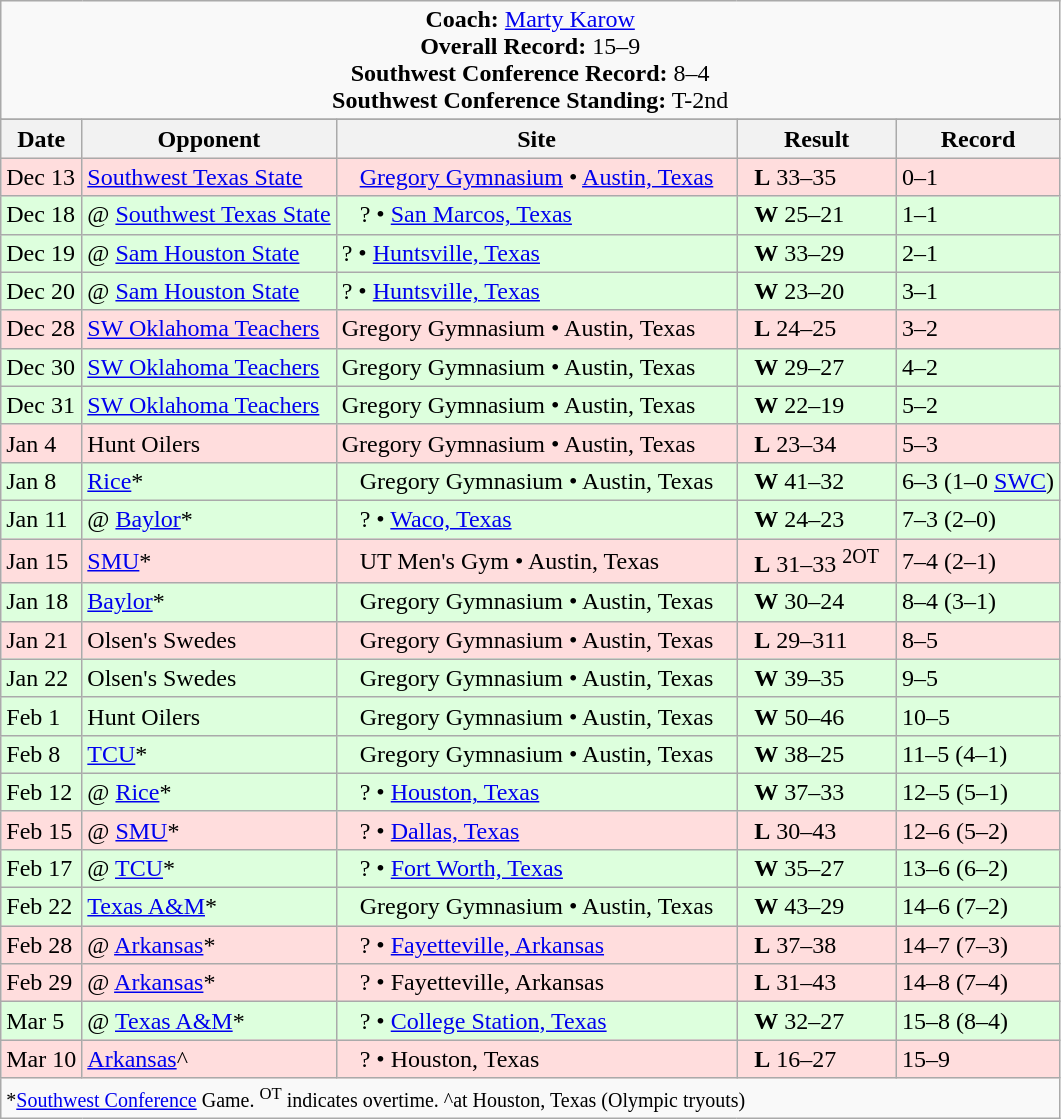<table class="wikitable">
<tr>
<td colspan=8 style="text-align: center;"><strong>Coach:</strong> <a href='#'>Marty Karow</a><br><strong>Overall Record:</strong> 15–9<br><strong>Southwest Conference Record:</strong> 8–4<br><strong>Southwest Conference Standing:</strong> T-2nd</td>
</tr>
<tr>
</tr>
<tr>
<th>Date</th>
<th>Opponent</th>
<th>Site</th>
<th>Result</th>
<th>Record</th>
</tr>
<tr style="background: #ffdddd;">
<td>Dec 13</td>
<td><a href='#'>Southwest Texas State</a></td>
<td>   <a href='#'>Gregory Gymnasium</a> • <a href='#'>Austin, Texas</a>   </td>
<td>  <strong>L</strong> 33–35  </td>
<td>0–1</td>
</tr>
<tr style="background: #ddffdd;">
<td>Dec 18</td>
<td>@ <a href='#'>Southwest Texas State</a></td>
<td>   ? • <a href='#'>San Marcos, Texas</a>   </td>
<td>  <strong>W</strong> 25–21  </td>
<td>1–1</td>
</tr>
<tr style="background: #ddffdd;">
<td>Dec 19</td>
<td>@ <a href='#'>Sam Houston State</a></td>
<td>? • <a href='#'>Huntsville, Texas</a></td>
<td>  <strong>W</strong> 33–29  </td>
<td>2–1</td>
</tr>
<tr style="background: #ddffdd;">
<td>Dec 20</td>
<td>@ <a href='#'>Sam Houston State</a></td>
<td>? • <a href='#'>Huntsville, Texas</a></td>
<td>  <strong>W</strong> 23–20  </td>
<td>3–1</td>
</tr>
<tr style="background: #ffdddd;">
<td>Dec 28</td>
<td><a href='#'>SW Oklahoma Teachers</a></td>
<td>Gregory Gymnasium • Austin, Texas</td>
<td>  <strong>L</strong> 24–25  </td>
<td>3–2</td>
</tr>
<tr style="background: #ddffdd;">
<td>Dec 30</td>
<td><a href='#'>SW Oklahoma Teachers</a></td>
<td>Gregory Gymnasium • Austin, Texas</td>
<td>  <strong>W</strong> 29–27  </td>
<td>4–2</td>
</tr>
<tr style="background: #ddffdd;">
<td>Dec 31</td>
<td><a href='#'>SW Oklahoma Teachers</a></td>
<td>Gregory Gymnasium • Austin, Texas</td>
<td>  <strong>W</strong> 22–19  </td>
<td>5–2</td>
</tr>
<tr style="background: #ffdddd;">
<td>Jan 4</td>
<td>Hunt Oilers</td>
<td>Gregory Gymnasium • Austin, Texas</td>
<td>  <strong>L</strong> 23–34  </td>
<td>5–3</td>
</tr>
<tr style="background: #ddffdd;">
<td>Jan 8</td>
<td><a href='#'>Rice</a>*</td>
<td>   Gregory Gymnasium • Austin, Texas   </td>
<td>  <strong>W</strong> 41–32  </td>
<td>6–3 (1–0 <a href='#'>SWC</a>)</td>
</tr>
<tr style="background: #ddffdd;">
<td>Jan 11</td>
<td>@ <a href='#'>Baylor</a>*</td>
<td>   ? • <a href='#'>Waco, Texas</a>   </td>
<td>  <strong>W</strong> 24–23  </td>
<td>7–3 (2–0)</td>
</tr>
<tr style="background: #ffdddd;">
<td>Jan 15</td>
<td><a href='#'>SMU</a>*</td>
<td>   UT Men's Gym • Austin, Texas   </td>
<td>  <strong>L</strong> 31–33 <sup>2OT</sup>  </td>
<td>7–4 (2–1)</td>
</tr>
<tr style="background: #ddffdd;">
<td>Jan 18</td>
<td><a href='#'>Baylor</a>*</td>
<td>   Gregory Gymnasium • Austin, Texas   </td>
<td>  <strong>W</strong> 30–24  </td>
<td>8–4 (3–1)</td>
</tr>
<tr style="background: #ffdddd;">
<td>Jan 21</td>
<td>Olsen's Swedes</td>
<td>   Gregory Gymnasium • Austin, Texas   </td>
<td>  <strong>L</strong> 29–311  </td>
<td>8–5</td>
</tr>
<tr style="background: #ddffdd;">
<td>Jan 22</td>
<td>Olsen's Swedes</td>
<td>   Gregory Gymnasium • Austin, Texas   </td>
<td>  <strong>W</strong> 39–35  </td>
<td>9–5</td>
</tr>
<tr style="background: #ddffdd;">
<td>Feb 1</td>
<td>Hunt Oilers</td>
<td>   Gregory Gymnasium • Austin, Texas   </td>
<td>  <strong>W</strong> 50–46  </td>
<td>10–5</td>
</tr>
<tr style="background: #ddffdd;">
<td>Feb 8</td>
<td><a href='#'>TCU</a>*</td>
<td>   Gregory Gymnasium • Austin, Texas   </td>
<td>  <strong>W</strong> 38–25  </td>
<td>11–5 (4–1)</td>
</tr>
<tr style="background: #ddffdd;">
<td>Feb 12</td>
<td>@ <a href='#'>Rice</a>*</td>
<td>   ? • <a href='#'>Houston, Texas</a>   </td>
<td>  <strong>W</strong> 37–33  </td>
<td>12–5 (5–1)</td>
</tr>
<tr style="background: #ffdddd;">
<td>Feb 15</td>
<td>@ <a href='#'>SMU</a>*</td>
<td>   ? • <a href='#'>Dallas, Texas</a>   </td>
<td>  <strong>L</strong> 30–43  </td>
<td>12–6 (5–2)</td>
</tr>
<tr style="background: #ddffdd;">
<td>Feb 17</td>
<td>@ <a href='#'>TCU</a>*</td>
<td>   ? • <a href='#'>Fort Worth, Texas</a>   </td>
<td>  <strong>W</strong> 35–27  </td>
<td>13–6 (6–2)</td>
</tr>
<tr style="background: #ddffdd;">
<td>Feb 22</td>
<td><a href='#'>Texas A&M</a>*</td>
<td>   Gregory Gymnasium • Austin, Texas   </td>
<td>  <strong>W</strong> 43–29  </td>
<td>14–6 (7–2)</td>
</tr>
<tr style="background: #ffdddd;">
<td>Feb 28</td>
<td>@ <a href='#'>Arkansas</a>*</td>
<td>   ? • <a href='#'>Fayetteville, Arkansas</a>   </td>
<td>  <strong>L</strong> 37–38  </td>
<td>14–7 (7–3)</td>
</tr>
<tr style="background: #ffdddd;">
<td>Feb 29</td>
<td>@ <a href='#'>Arkansas</a>*</td>
<td>   ? • Fayetteville, Arkansas   </td>
<td>  <strong>L</strong> 31–43  </td>
<td>14–8 (7–4)</td>
</tr>
<tr style="background: #ddffdd;">
<td>Mar 5</td>
<td>@ <a href='#'>Texas A&M</a>*</td>
<td>   ? • <a href='#'>College Station, Texas</a>   </td>
<td>  <strong>W</strong> 32–27  </td>
<td>15–8 (8–4)</td>
</tr>
<tr style="background: #ffdddd;">
<td>Mar 10</td>
<td><a href='#'>Arkansas</a>^</td>
<td>   ? • Houston, Texas   </td>
<td>  <strong>L</strong> 16–27  </td>
<td>15–9</td>
</tr>
<tr>
<td colspan=8><small>*<a href='#'>Southwest Conference</a> Game. <sup>OT</sup> indicates overtime. ^at Houston, Texas (Olympic tryouts)</small></td>
</tr>
</table>
